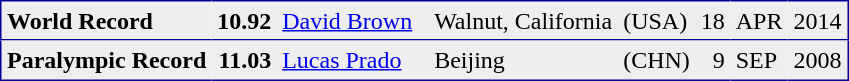<table style="border-spacing:0;">
<tr>
<td style="background-color:#eeeeee;border-top:1pt ridge #000099;border-bottom:1pt ridge #000099;border-left:1pt ridge #000099;border-right:none;padding:0.097cm;"><strong>World Record</strong></td>
<td align=right style="background-color:#eeeeee;border-top:1pt ridge #000099;border-bottom:1pt ridge #000099;border-left:none;border-right:none;padding:0.097cm;"><strong>10.92</strong></td>
<td style="background-color:#eeeeee;border-top:1pt ridge #000099;border-bottom:1pt ridge #000099;border-left:none;border-right:none;padding:0.097cm;"><a href='#'>David Brown</a></td>
<td style="background-color:#eeeeee;border-top:1pt ridge #000099;border-bottom:1pt ridge #000099;border-left:none;border-right:none;padding:0.097cm;"></td>
<td style="background-color:#eeeeee;border-top:1pt ridge #000099;border-bottom:1pt ridge #000099;border-left:none;border-right:none;padding:0.097cm;">Walnut, California</td>
<td style="background-color:#eeeeee;border-top:1pt ridge #000099;border-bottom:1pt ridge #000099;border-left:none;border-right:none;padding:0.097cm;">(USA)</td>
<td align=right style="background-color:#eeeeee;border-top:1pt ridge #000099;border-bottom:1pt ridge #000099;border-left:none;border-right:none;padding:0.097cm;">18</td>
<td style="background-color:#eeeeee;border-top:1pt ridge #000099;border-bottom:1pt ridge #000099;border-left:none;border-right:none;padding:0.097cm;">APR</td>
<td align=right style="background-color:#eeeeee;border-top:1pt ridge #000099;border-bottom:1pt ridge #000099;border-left:none;border-right:1pt ridge #000099;padding:0.097cm;">2014</td>
</tr>
<tr>
<td style="background-color:#eeeeee;border-top:none;border-bottom:1pt ridge #000099;border-left:1pt ridge #000099;border-right:none;padding:0.097cm;"><strong>Paralympic Record</strong></td>
<td align=right style="background-color:#eeeeee;border-top:none;border-bottom:1pt ridge #000099;border-left:none;border-right:none;padding:0.097cm;"><strong>11.03</strong></td>
<td style="background-color:#eeeeee;border-top:none;border-bottom:1pt ridge #000099;border-left:none;border-right:none;padding:0.097cm;"><a href='#'>Lucas Prado</a></td>
<td style="background-color:#eeeeee;border-top:none;border-bottom:1pt ridge #000099;border-left:none;border-right:none;padding:0.097cm;"></td>
<td style="background-color:#eeeeee;border-top:none;border-bottom:1pt ridge #000099;border-left:none;border-right:none;padding:0.097cm;">Beijing</td>
<td style="background-color:#eeeeee;border-top:none;border-bottom:1pt ridge #000099;border-left:none;border-right:none;padding:0.097cm;">(CHN)</td>
<td align=right style="background-color:#eeeeee;border-top:none;border-bottom:1pt ridge #000099;border-left:none;border-right:none;padding:0.097cm;">9</td>
<td style="background-color:#eeeeee;border-top:none;border-bottom:1pt ridge #000099;border-left:none;border-right:none;padding:0.097cm;">SEP</td>
<td align=right style="background-color:#eeeeee;border-top:none;border-bottom:1pt ridge #000099;border-left:none;border-right:1pt ridge #000099;padding:0.097cm;">2008</td>
</tr>
<tr>
</tr>
</table>
